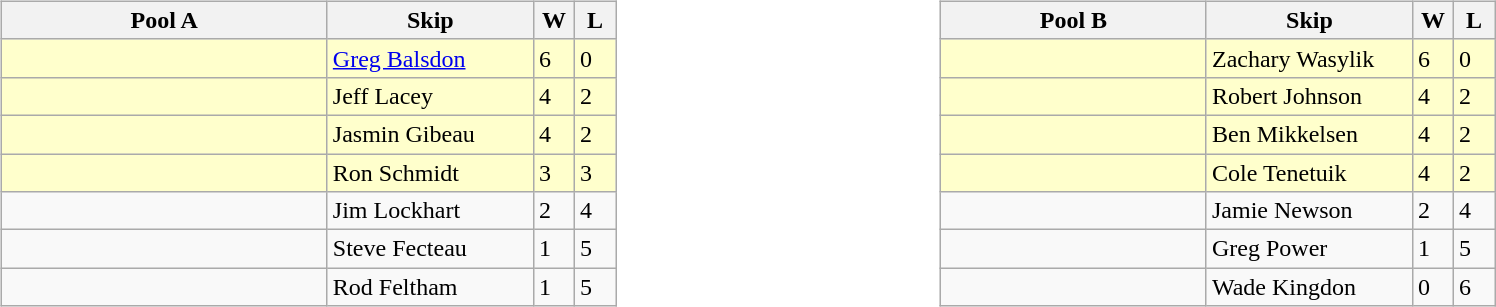<table>
<tr>
<td valign=top width=10%><br><table class="wikitable">
<tr>
<th width=210>Pool A</th>
<th width=130>Skip</th>
<th width=20>W</th>
<th width=20>L</th>
</tr>
<tr bgcolor=#ffffcc>
<td></td>
<td><a href='#'>Greg Balsdon</a></td>
<td>6</td>
<td>0</td>
</tr>
<tr bgcolor=#ffffcc>
<td></td>
<td>Jeff Lacey</td>
<td>4</td>
<td>2</td>
</tr>
<tr bgcolor=#ffffcc>
<td></td>
<td>Jasmin Gibeau</td>
<td>4</td>
<td>2</td>
</tr>
<tr bgcolor=#ffffcc>
<td></td>
<td>Ron Schmidt</td>
<td>3</td>
<td>3</td>
</tr>
<tr>
<td></td>
<td>Jim Lockhart</td>
<td>2</td>
<td>4</td>
</tr>
<tr>
<td></td>
<td>Steve Fecteau</td>
<td>1</td>
<td>5</td>
</tr>
<tr>
<td></td>
<td>Rod Feltham</td>
<td>1</td>
<td>5</td>
</tr>
</table>
</td>
<td valign=top width=10%><br><table class="wikitable">
<tr>
<th width=170>Pool B</th>
<th width=130>Skip</th>
<th width=20>W</th>
<th width=20>L</th>
</tr>
<tr bgcolor=#ffffcc>
<td></td>
<td>Zachary Wasylik</td>
<td>6</td>
<td>0</td>
</tr>
<tr bgcolor=#ffffcc>
<td></td>
<td>Robert Johnson</td>
<td>4</td>
<td>2</td>
</tr>
<tr bgcolor=#ffffcc>
<td></td>
<td>Ben Mikkelsen</td>
<td>4</td>
<td>2</td>
</tr>
<tr bgcolor=#ffffcc>
<td></td>
<td>Cole Tenetuik</td>
<td>4</td>
<td>2</td>
</tr>
<tr>
<td></td>
<td>Jamie Newson</td>
<td>2</td>
<td>4</td>
</tr>
<tr>
<td></td>
<td>Greg Power</td>
<td>1</td>
<td>5</td>
</tr>
<tr>
<td></td>
<td>Wade Kingdon</td>
<td>0</td>
<td>6</td>
</tr>
</table>
</td>
</tr>
</table>
